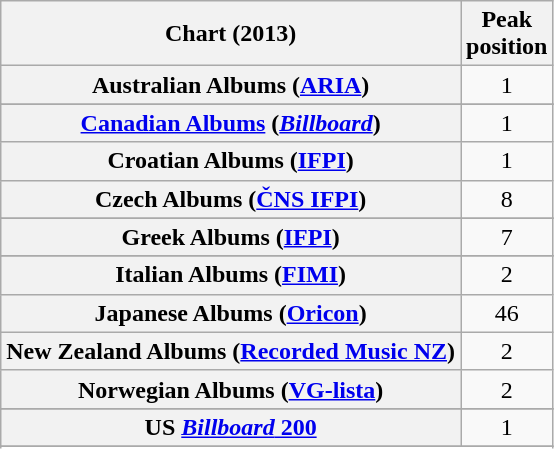<table class="wikitable sortable plainrowheaders" style="text-align:center;">
<tr>
<th>Chart (2013)</th>
<th>Peak<br>position</th>
</tr>
<tr>
<th scope="row">Australian Albums (<a href='#'>ARIA</a>)</th>
<td>1</td>
</tr>
<tr>
</tr>
<tr>
</tr>
<tr>
</tr>
<tr>
<th scope="row"><a href='#'>Canadian Albums</a> (<em><a href='#'>Billboard</a></em>)</th>
<td>1</td>
</tr>
<tr>
<th scope="row">Croatian Albums (<a href='#'>IFPI</a>)</th>
<td>1</td>
</tr>
<tr>
<th scope="row">Czech Albums (<a href='#'>ČNS IFPI</a>)</th>
<td>8</td>
</tr>
<tr>
</tr>
<tr>
</tr>
<tr>
</tr>
<tr>
</tr>
<tr>
</tr>
<tr>
<th scope="row">Greek Albums (<a href='#'>IFPI</a>)</th>
<td>7</td>
</tr>
<tr>
</tr>
<tr>
</tr>
<tr>
<th scope="row">Italian Albums (<a href='#'>FIMI</a>)</th>
<td>2</td>
</tr>
<tr>
<th scope="row">Japanese Albums (<a href='#'>Oricon</a>)</th>
<td style="text-align:center;">46</td>
</tr>
<tr>
<th scope="row">New Zealand Albums (<a href='#'>Recorded Music NZ</a>)</th>
<td>2</td>
</tr>
<tr>
<th scope="row">Norwegian Albums (<a href='#'>VG-lista</a>)</th>
<td>2</td>
</tr>
<tr>
</tr>
<tr>
</tr>
<tr>
</tr>
<tr>
</tr>
<tr>
</tr>
<tr>
</tr>
<tr>
</tr>
<tr>
</tr>
<tr>
<th scope="row">US <a href='#'><em>Billboard</em> 200</a></th>
<td>1</td>
</tr>
<tr>
</tr>
<tr>
</tr>
<tr>
</tr>
</table>
